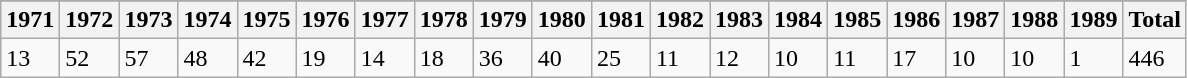<table class="wikitable">
<tr>
</tr>
<tr>
<th>1971</th>
<th>1972</th>
<th>1973</th>
<th>1974</th>
<th>1975</th>
<th>1976</th>
<th>1977</th>
<th>1978</th>
<th>1979</th>
<th>1980</th>
<th>1981</th>
<th>1982</th>
<th>1983</th>
<th>1984</th>
<th>1985</th>
<th>1986</th>
<th>1987</th>
<th>1988</th>
<th>1989</th>
<th>Total</th>
</tr>
<tr>
<td>13</td>
<td>52</td>
<td>57</td>
<td>48</td>
<td>42</td>
<td>19</td>
<td>14</td>
<td>18</td>
<td>36</td>
<td>40</td>
<td>25</td>
<td>11</td>
<td>12</td>
<td>10</td>
<td>11</td>
<td>17</td>
<td>10</td>
<td>10</td>
<td>1</td>
<td>446</td>
</tr>
</table>
